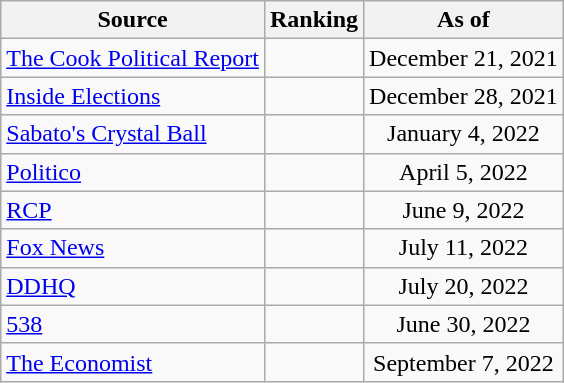<table class="wikitable" style="text-align:center">
<tr>
<th>Source</th>
<th>Ranking</th>
<th>As of</th>
</tr>
<tr>
<td align=left><a href='#'>The Cook Political Report</a></td>
<td></td>
<td>December 21, 2021</td>
</tr>
<tr>
<td align=left><a href='#'>Inside Elections</a></td>
<td></td>
<td>December 28, 2021</td>
</tr>
<tr>
<td align=left><a href='#'>Sabato's Crystal Ball</a></td>
<td></td>
<td>January 4, 2022</td>
</tr>
<tr>
<td align=left><a href='#'>Politico</a></td>
<td></td>
<td>April 5, 2022</td>
</tr>
<tr>
<td align="left"><a href='#'>RCP</a></td>
<td></td>
<td>June 9, 2022</td>
</tr>
<tr>
<td align=left><a href='#'>Fox News</a></td>
<td></td>
<td>July 11, 2022</td>
</tr>
<tr>
<td align="left"><a href='#'>DDHQ</a></td>
<td></td>
<td>July 20, 2022</td>
</tr>
<tr>
<td align="left"><a href='#'>538</a></td>
<td></td>
<td>June 30, 2022</td>
</tr>
<tr>
<td align="left"><a href='#'>The Economist</a></td>
<td></td>
<td>September 7, 2022</td>
</tr>
</table>
